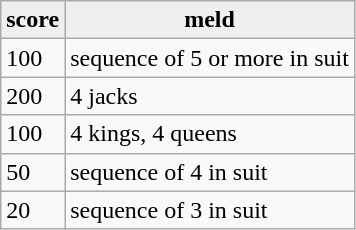<table class="wikitable" align="left" style="margin-right:0.5em">
<tr>
<th style="background:#efefef;"><strong>score</strong></th>
<th style="background:#efefef;"><strong>meld</strong></th>
</tr>
<tr>
<td>100</td>
<td>sequence of 5 or more in suit</td>
</tr>
<tr>
<td>200</td>
<td>4 jacks</td>
</tr>
<tr>
<td>100</td>
<td>4 kings, 4 queens</td>
</tr>
<tr>
<td>50</td>
<td>sequence of 4 in suit</td>
</tr>
<tr>
<td>20</td>
<td>sequence of 3 in suit</td>
</tr>
</table>
